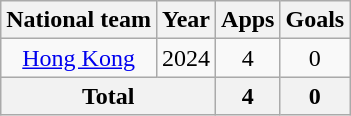<table class="wikitable" style="text-align:center">
<tr>
<th>National team</th>
<th>Year</th>
<th>Apps</th>
<th>Goals</th>
</tr>
<tr>
<td rowspan=1><a href='#'>Hong Kong</a></td>
<td>2024</td>
<td>4</td>
<td>0</td>
</tr>
<tr>
<th colspan=2>Total</th>
<th>4</th>
<th>0</th>
</tr>
</table>
